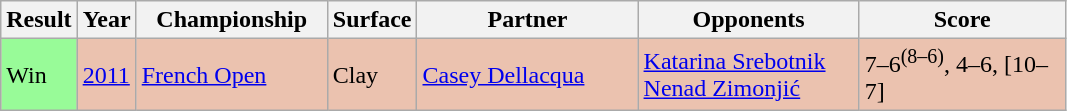<table class="sortable wikitable">
<tr>
<th style="width:40px">Result</th>
<th style="width:30px">Year</th>
<th style="width:120px">Championship</th>
<th style="width:50px">Surface</th>
<th style="width:140px">Partner</th>
<th style="width:140px">Opponents</th>
<th style="width:130px"  class="unsortable">Score</th>
</tr>
<tr style="background:#ebc2af;">
<td style="background:#98fb98;">Win</td>
<td><a href='#'>2011</a></td>
<td><a href='#'>French Open</a></td>
<td>Clay</td>
<td> <a href='#'>Casey Dellacqua</a></td>
<td> <a href='#'>Katarina Srebotnik</a><br> <a href='#'>Nenad Zimonjić</a></td>
<td>7–6<sup>(8–6)</sup>, 4–6, [10–7]</td>
</tr>
</table>
